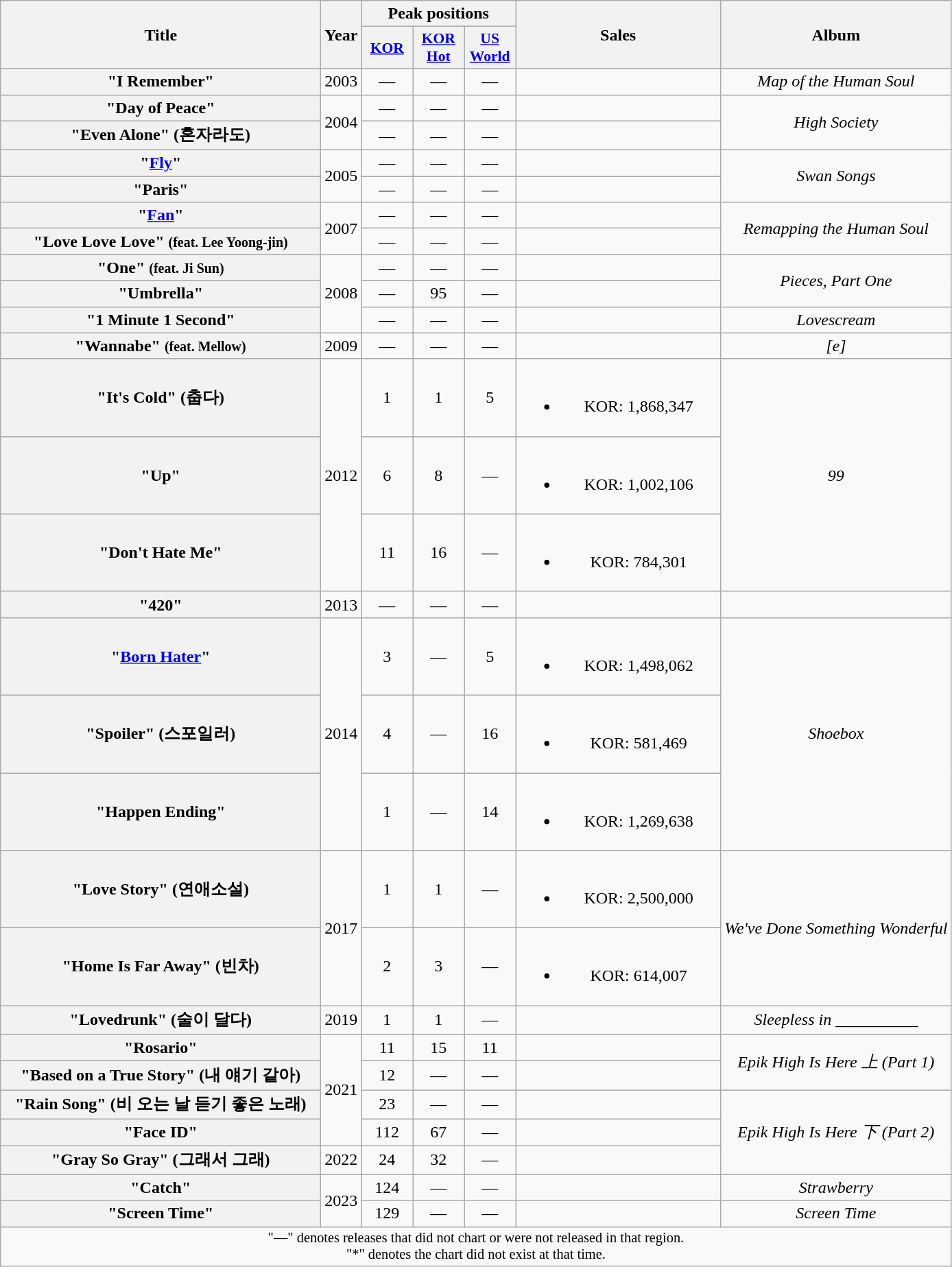<table class="wikitable plainrowheaders" style="text-align:center;">
<tr>
<th scope="col" rowspan="2" style="width:19em;">Title</th>
<th scope="col" rowspan="2">Year</th>
<th scope="col" colspan="3">Peak positions</th>
<th scope="col" rowspan="2" style="width:12em;">Sales</th>
<th scope="col" rowspan="2">Album</th>
</tr>
<tr>
<th scope="col" style="width:3em;font-size:90%;"><a href='#'>KOR</a><br></th>
<th scope="col" style="width:3em;font-size:90%;"><a href='#'>KOR<br>Hot</a><br></th>
<th scope="col" style="width:3em;font-size:90%;"><a href='#'>US World</a><br></th>
</tr>
<tr>
<th scope="row">"I Remember"</th>
<td>2003</td>
<td>—</td>
<td>—</td>
<td>—</td>
<td></td>
<td><em>Map of the Human Soul</em></td>
</tr>
<tr>
<th scope="row">"Day of Peace"</th>
<td rowspan="2">2004</td>
<td>—</td>
<td>—</td>
<td>—</td>
<td></td>
<td rowspan="2"><em>High Society</em></td>
</tr>
<tr>
<th scope="row">"Even Alone" (혼자라도) </th>
<td>—</td>
<td>—</td>
<td>—</td>
<td></td>
</tr>
<tr>
<th scope="row">"<a href='#'>Fly</a>" </th>
<td rowspan="2">2005</td>
<td>—</td>
<td>—</td>
<td>—</td>
<td></td>
<td rowspan="2"><em>Swan Songs</em></td>
</tr>
<tr>
<th scope="row">"Paris" </th>
<td>—</td>
<td>—</td>
<td>—</td>
</tr>
<tr>
<th scope="row">"<a href='#'>Fan</a>"</th>
<td rowspan="2">2007</td>
<td>—</td>
<td>—</td>
<td>—</td>
<td></td>
<td rowspan="2"><em>Remapping the Human Soul</em></td>
</tr>
<tr>
<th scope="row">"Love Love Love" <small>(feat. Lee Yoong-jin)</small></th>
<td>—</td>
<td>—</td>
<td>—</td>
<td></td>
</tr>
<tr>
<th scope="row">"One" <small>(feat. Ji Sun)</small></th>
<td rowspan="3">2008</td>
<td>—</td>
<td>—</td>
<td>—</td>
<td></td>
<td rowspan="2"><em>Pieces, Part One</em></td>
</tr>
<tr>
<th scope="row">"Umbrella" </th>
<td>—</td>
<td>95</td>
<td>—</td>
<td></td>
</tr>
<tr>
<th scope="row">"1 Minute 1 Second"</th>
<td>—</td>
<td>—</td>
<td>—</td>
<td></td>
<td><em>Lovescream</em></td>
</tr>
<tr>
<th scope="row">"Wannabe" <small>(feat. Mellow)</small></th>
<td>2009</td>
<td>—</td>
<td>—</td>
<td>—</td>
<td></td>
<td><em>[e]</em></td>
</tr>
<tr>
<th scope="row">"It's Cold" (춥다) </th>
<td rowspan="3">2012</td>
<td>1</td>
<td>1</td>
<td>5</td>
<td><br><ul><li>KOR: 1,868,347</li></ul></td>
<td rowspan="3"><em>99</em></td>
</tr>
<tr>
<th scope="row">"Up" </th>
<td>6</td>
<td>8</td>
<td>—</td>
<td><br><ul><li>KOR: 1,002,106</li></ul></td>
</tr>
<tr>
<th scope="row">"Don't Hate Me"</th>
<td>11</td>
<td>16</td>
<td>—</td>
<td><br><ul><li>KOR: 784,301</li></ul></td>
</tr>
<tr>
<th scope="row">"420"</th>
<td>2013</td>
<td>—</td>
<td>—</td>
<td>—</td>
<td></td>
<td></td>
</tr>
<tr>
<th scope="row">"<a href='#'>Born Hater</a>"</th>
<td rowspan="3">2014</td>
<td>3</td>
<td>—</td>
<td>5</td>
<td><br><ul><li>KOR: 1,498,062</li></ul></td>
<td rowspan="3"><em>Shoebox</em></td>
</tr>
<tr>
<th scope="row">"Spoiler" (스포일러)</th>
<td>4</td>
<td>—</td>
<td>16</td>
<td><br><ul><li>KOR: 581,469</li></ul></td>
</tr>
<tr>
<th scope="row">"Happen Ending" <br> </th>
<td>1</td>
<td>—</td>
<td>14</td>
<td><br><ul><li>KOR: 1,269,638</li></ul></td>
</tr>
<tr>
<th scope="row">"Love Story" (연애소설) </th>
<td rowspan="2">2017</td>
<td>1</td>
<td>1</td>
<td>—</td>
<td><br><ul><li>KOR: 2,500,000</li></ul></td>
<td rowspan="2"><em>We've Done Something Wonderful</em></td>
</tr>
<tr>
<th scope="row">"Home Is Far Away" (빈차) </th>
<td>2</td>
<td>3</td>
<td>—</td>
<td><br><ul><li>KOR: 614,007</li></ul></td>
</tr>
<tr>
<th scope="row">"Lovedrunk" (술이 달다) </th>
<td>2019</td>
<td>1</td>
<td>1</td>
<td>—</td>
<td></td>
<td><em>Sleepless in __________</em></td>
</tr>
<tr>
<th scope="row">"Rosario" </th>
<td rowspan="4">2021</td>
<td>11</td>
<td>15</td>
<td>11</td>
<td></td>
<td rowspan="2"><em>Epik High Is Here 上 (Part 1)</em></td>
</tr>
<tr>
<th scope="row">"Based on a True Story" (내 얘기 같아) <br> </th>
<td>12</td>
<td>—</td>
<td>—</td>
<td></td>
</tr>
<tr>
<th scope="row">"Rain Song" (비 오는 날 듣기 좋은 노래) <br> </th>
<td>23</td>
<td>—</td>
<td>—</td>
<td></td>
<td rowspan="3"><em>Epik High Is Here 下 (Part 2)</em></td>
</tr>
<tr>
<th scope="row">"Face ID" </th>
<td>112</td>
<td>67</td>
<td>—</td>
<td></td>
</tr>
<tr>
<th scope="row">"Gray So Gray" (그래서 그래) </th>
<td>2022</td>
<td>24</td>
<td>32</td>
<td>—</td>
<td></td>
</tr>
<tr>
<th scope="row">"Catch" </th>
<td rowspan="2">2023</td>
<td>124</td>
<td>—</td>
<td>—</td>
<td></td>
<td><em>Strawberry</em></td>
</tr>
<tr>
<th scope="row">"Screen Time" </th>
<td>129</td>
<td>—</td>
<td>—</td>
<td></td>
<td><em>Screen Time</em></td>
</tr>
<tr>
<td colspan="7" style="font-size:85%;">"—" denotes releases that did not chart or were not released in that region.<br>"*" denotes the chart did not exist at that time.</td>
</tr>
</table>
